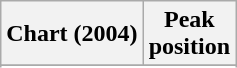<table class="wikitable sortable plainrowheaders" style="text-align:center;">
<tr>
<th>Chart (2004)</th>
<th>Peak<br>position</th>
</tr>
<tr>
</tr>
<tr>
</tr>
<tr>
</tr>
<tr>
</tr>
<tr>
</tr>
<tr>
</tr>
<tr>
</tr>
</table>
